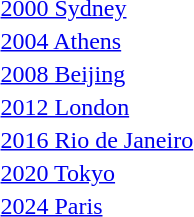<table>
<tr>
<td><a href='#'>2000 Sydney</a><br></td>
<td></td>
<td></td>
<td></td>
</tr>
<tr>
<td><a href='#'>2004 Athens</a><br></td>
<td></td>
<td></td>
<td></td>
</tr>
<tr>
<td><a href='#'>2008 Beijing</a><br></td>
<td></td>
<td></td>
<td></td>
</tr>
<tr>
<td><a href='#'>2012 London</a><br></td>
<td></td>
<td></td>
<td></td>
</tr>
<tr>
<td><a href='#'>2016 Rio de Janeiro</a><br></td>
<td></td>
<td></td>
<td></td>
</tr>
<tr>
<td><a href='#'>2020 Tokyo</a><br></td>
<td></td>
<td></td>
<td></td>
</tr>
<tr>
<td><a href='#'>2024 Paris</a><br></td>
<td></td>
<td></td>
<td></td>
</tr>
<tr>
</tr>
</table>
